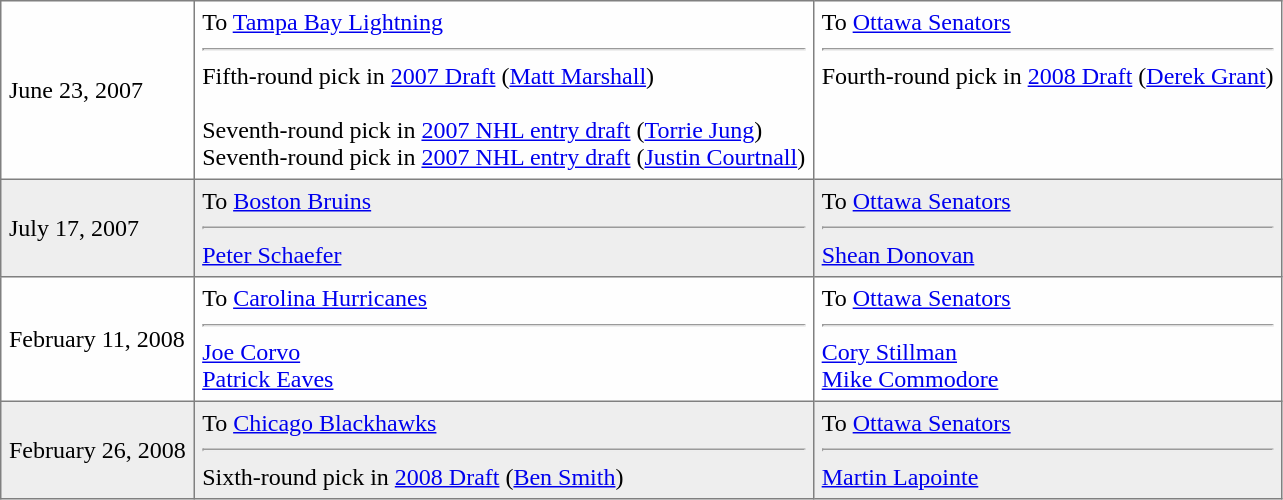<table border="1" style="border-collapse:collapse;"  cellpadding="5">
<tr style="background:#fefefe;">
<td>June 23, 2007<br></td>
<td valign="top">To <a href='#'>Tampa Bay Lightning</a> <hr>Fifth-round pick in <a href='#'>2007 Draft</a> (<a href='#'>Matt Marshall</a>)<br><br>Seventh-round pick in <a href='#'>2007 NHL entry draft</a> (<a href='#'>Torrie Jung</a>)<br>
Seventh-round pick in <a href='#'>2007 NHL entry draft</a> (<a href='#'>Justin Courtnall</a>)</td>
<td valign="top">To <a href='#'>Ottawa Senators</a> <hr>Fourth-round pick in <a href='#'>2008 Draft</a> (<a href='#'>Derek Grant</a>)</td>
</tr>
<tr style="background:#eee;">
<td>July 17, 2007<br></td>
<td valign="top">To <a href='#'>Boston Bruins</a> <hr> <a href='#'>Peter Schaefer</a></td>
<td valign="top">To <a href='#'>Ottawa Senators</a> <hr> <a href='#'>Shean Donovan</a></td>
</tr>
<tr style="background:#fefefe;">
<td>February 11, 2008<br></td>
<td valign="top">To <a href='#'>Carolina Hurricanes</a> <hr> <a href='#'>Joe Corvo</a><br><a href='#'>Patrick Eaves</a></td>
<td valign="top">To <a href='#'>Ottawa Senators</a> <hr> <a href='#'>Cory Stillman</a><br><a href='#'>Mike Commodore</a></td>
</tr>
<tr style="background:#eee;">
<td>February 26, 2008<br></td>
<td valign="top">To <a href='#'>Chicago Blackhawks</a> <hr> Sixth-round pick in <a href='#'>2008 Draft</a> (<a href='#'>Ben Smith</a>)</td>
<td valign="top">To <a href='#'>Ottawa Senators</a> <hr> <a href='#'>Martin Lapointe</a></td>
</tr>
</table>
